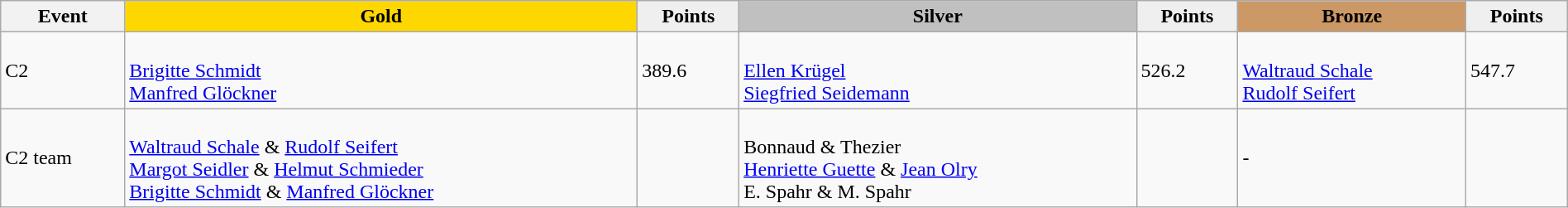<table class="wikitable" width=100%>
<tr>
<th>Event</th>
<td align=center bgcolor="gold"><strong>Gold</strong></td>
<td align=center bgcolor="EFEFEF"><strong>Points</strong></td>
<td align=center bgcolor="silver"><strong>Silver</strong></td>
<td align=center bgcolor="EFEFEF"><strong>Points</strong></td>
<td align=center bgcolor="CC9966"><strong>Bronze</strong></td>
<td align=center bgcolor="EFEFEF"><strong>Points</strong></td>
</tr>
<tr>
<td>C2</td>
<td><br><a href='#'>Brigitte Schmidt</a><br><a href='#'>Manfred Glöckner</a></td>
<td>389.6</td>
<td><br><a href='#'>Ellen Krügel</a><br><a href='#'>Siegfried Seidemann</a></td>
<td>526.2</td>
<td><br><a href='#'>Waltraud Schale</a><br><a href='#'>Rudolf Seifert</a></td>
<td>547.7</td>
</tr>
<tr>
<td>C2 team</td>
<td><br><a href='#'>Waltraud Schale</a> & <a href='#'>Rudolf Seifert</a><br><a href='#'>Margot Seidler</a> & <a href='#'>Helmut Schmieder</a><br><a href='#'>Brigitte Schmidt</a> & <a href='#'>Manfred Glöckner</a></td>
<td></td>
<td><br>Bonnaud & Thezier<br><a href='#'>Henriette Guette</a> & <a href='#'>Jean Olry</a><br>E. Spahr & M. Spahr</td>
<td></td>
<td>-</td>
<td></td>
</tr>
</table>
